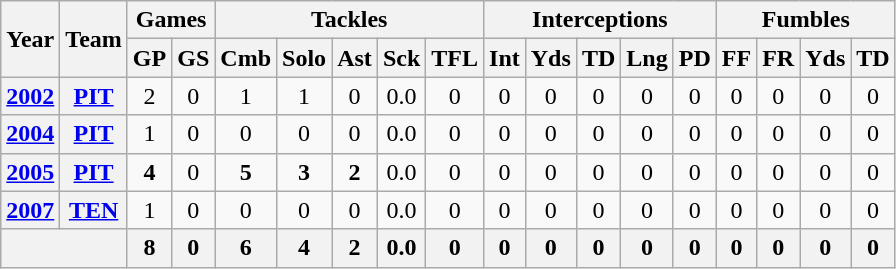<table class="wikitable" style="text-align:center">
<tr>
<th rowspan="2">Year</th>
<th rowspan="2">Team</th>
<th colspan="2">Games</th>
<th colspan="5">Tackles</th>
<th colspan="5">Interceptions</th>
<th colspan="4">Fumbles</th>
</tr>
<tr>
<th>GP</th>
<th>GS</th>
<th>Cmb</th>
<th>Solo</th>
<th>Ast</th>
<th>Sck</th>
<th>TFL</th>
<th>Int</th>
<th>Yds</th>
<th>TD</th>
<th>Lng</th>
<th>PD</th>
<th>FF</th>
<th>FR</th>
<th>Yds</th>
<th>TD</th>
</tr>
<tr>
<th><a href='#'>2002</a></th>
<th><a href='#'>PIT</a></th>
<td>2</td>
<td>0</td>
<td>1</td>
<td>1</td>
<td>0</td>
<td>0.0</td>
<td>0</td>
<td>0</td>
<td>0</td>
<td>0</td>
<td>0</td>
<td>0</td>
<td>0</td>
<td>0</td>
<td>0</td>
<td>0</td>
</tr>
<tr>
<th><a href='#'>2004</a></th>
<th><a href='#'>PIT</a></th>
<td>1</td>
<td>0</td>
<td>0</td>
<td>0</td>
<td>0</td>
<td>0.0</td>
<td>0</td>
<td>0</td>
<td>0</td>
<td>0</td>
<td>0</td>
<td>0</td>
<td>0</td>
<td>0</td>
<td>0</td>
<td>0</td>
</tr>
<tr>
<th><a href='#'>2005</a></th>
<th><a href='#'>PIT</a></th>
<td><strong>4</strong></td>
<td>0</td>
<td><strong>5</strong></td>
<td><strong>3</strong></td>
<td><strong>2</strong></td>
<td>0.0</td>
<td>0</td>
<td>0</td>
<td>0</td>
<td>0</td>
<td>0</td>
<td>0</td>
<td>0</td>
<td>0</td>
<td>0</td>
<td>0</td>
</tr>
<tr>
<th><a href='#'>2007</a></th>
<th><a href='#'>TEN</a></th>
<td>1</td>
<td>0</td>
<td>0</td>
<td>0</td>
<td>0</td>
<td>0.0</td>
<td>0</td>
<td>0</td>
<td>0</td>
<td>0</td>
<td>0</td>
<td>0</td>
<td>0</td>
<td>0</td>
<td>0</td>
<td>0</td>
</tr>
<tr>
<th colspan="2"></th>
<th>8</th>
<th>0</th>
<th>6</th>
<th>4</th>
<th>2</th>
<th>0.0</th>
<th>0</th>
<th>0</th>
<th>0</th>
<th>0</th>
<th>0</th>
<th>0</th>
<th>0</th>
<th>0</th>
<th>0</th>
<th>0</th>
</tr>
</table>
